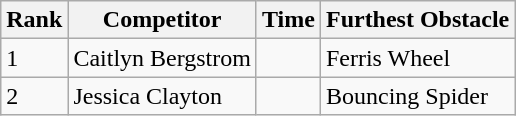<table class="wikitable sortable mw-collapsible">
<tr>
<th>Rank</th>
<th>Competitor</th>
<th>Time</th>
<th>Furthest Obstacle</th>
</tr>
<tr>
<td>1</td>
<td>Caitlyn Bergstrom</td>
<td></td>
<td>Ferris Wheel</td>
</tr>
<tr>
<td>2</td>
<td>Jessica Clayton</td>
<td></td>
<td>Bouncing Spider</td>
</tr>
</table>
